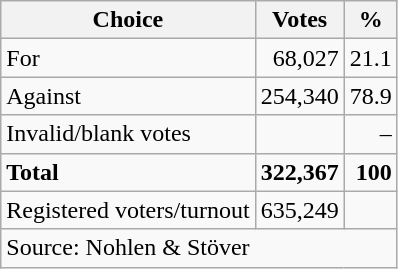<table class=wikitable style=text-align:right>
<tr>
<th>Choice</th>
<th>Votes</th>
<th>%</th>
</tr>
<tr>
<td align=left>For</td>
<td>68,027</td>
<td>21.1</td>
</tr>
<tr>
<td align=left>Against</td>
<td>254,340</td>
<td>78.9</td>
</tr>
<tr>
<td align=left>Invalid/blank votes</td>
<td></td>
<td>–</td>
</tr>
<tr>
<td align=left><strong>Total</strong></td>
<td><strong>322,367</strong></td>
<td><strong>100</strong></td>
</tr>
<tr>
<td align=left>Registered voters/turnout</td>
<td>635,249</td>
<td></td>
</tr>
<tr>
<td align=left colspan=3>Source: Nohlen & Stöver</td>
</tr>
</table>
